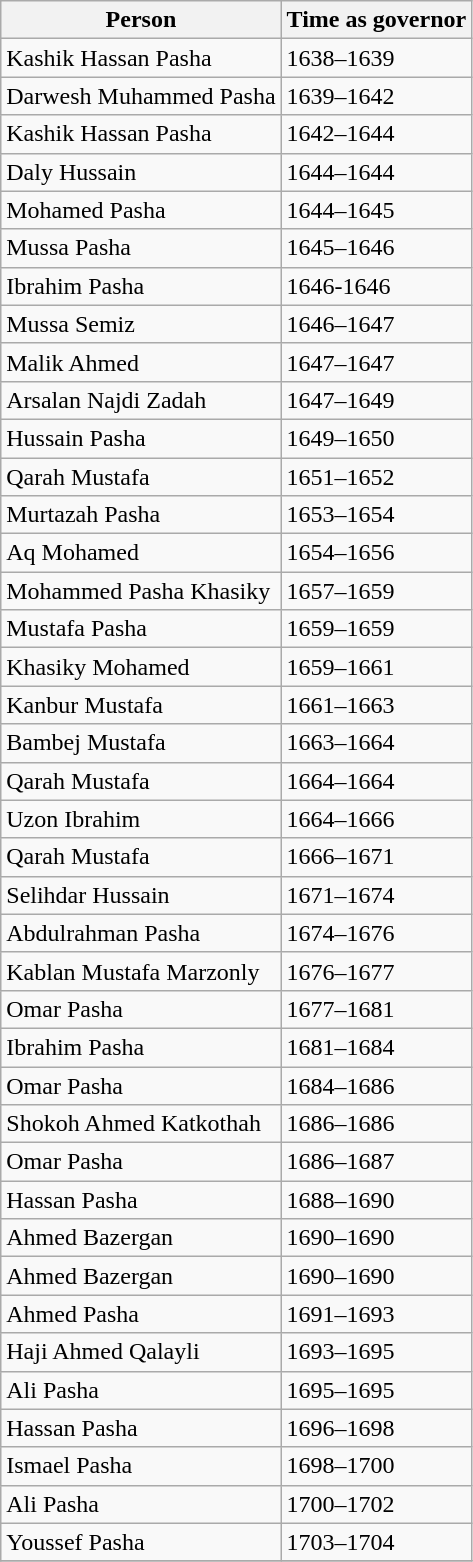<table class="wikitable">
<tr>
<th>Person</th>
<th>Time as governor</th>
</tr>
<tr>
<td>Kashik Hassan Pasha</td>
<td>1638–1639</td>
</tr>
<tr>
<td>Darwesh Muhammed Pasha</td>
<td>1639–1642</td>
</tr>
<tr>
<td>Kashik Hassan Pasha</td>
<td>1642–1644</td>
</tr>
<tr>
<td>Daly Hussain</td>
<td>1644–1644</td>
</tr>
<tr>
<td>Mohamed Pasha</td>
<td>1644–1645</td>
</tr>
<tr>
<td>Mussa Pasha</td>
<td>1645–1646</td>
</tr>
<tr>
<td>Ibrahim Pasha</td>
<td>1646-1646</td>
</tr>
<tr>
<td>Mussa Semiz</td>
<td>1646–1647</td>
</tr>
<tr>
<td>Malik Ahmed</td>
<td>1647–1647</td>
</tr>
<tr>
<td>Arsalan Najdi Zadah</td>
<td>1647–1649</td>
</tr>
<tr>
<td>Hussain Pasha</td>
<td>1649–1650</td>
</tr>
<tr>
<td>Qarah Mustafa</td>
<td>1651–1652</td>
</tr>
<tr>
<td>Murtazah Pasha</td>
<td>1653–1654</td>
</tr>
<tr>
<td>Aq Mohamed</td>
<td>1654–1656</td>
</tr>
<tr>
<td>Mohammed Pasha Khasiky</td>
<td>1657–1659</td>
</tr>
<tr>
<td>Mustafa Pasha</td>
<td>1659–1659</td>
</tr>
<tr>
<td>Khasiky Mohamed</td>
<td>1659–1661</td>
</tr>
<tr>
<td>Kanbur Mustafa</td>
<td>1661–1663</td>
</tr>
<tr>
<td>Bambej Mustafa</td>
<td>1663–1664</td>
</tr>
<tr>
<td>Qarah Mustafa</td>
<td>1664–1664</td>
</tr>
<tr>
<td>Uzon Ibrahim</td>
<td>1664–1666</td>
</tr>
<tr>
<td>Qarah Mustafa</td>
<td>1666–1671</td>
</tr>
<tr>
<td>Selihdar Hussain</td>
<td>1671–1674</td>
</tr>
<tr>
<td>Abdulrahman Pasha</td>
<td>1674–1676</td>
</tr>
<tr>
<td>Kablan Mustafa Marzonly</td>
<td>1676–1677</td>
</tr>
<tr>
<td>Omar Pasha</td>
<td>1677–1681</td>
</tr>
<tr>
<td>Ibrahim Pasha</td>
<td>1681–1684</td>
</tr>
<tr>
<td>Omar Pasha</td>
<td>1684–1686</td>
</tr>
<tr>
<td>Shokoh Ahmed Katkothah</td>
<td>1686–1686</td>
</tr>
<tr>
<td>Omar Pasha</td>
<td>1686–1687</td>
</tr>
<tr>
<td>Hassan Pasha</td>
<td>1688–1690</td>
</tr>
<tr>
<td>Ahmed Bazergan</td>
<td>1690–1690</td>
</tr>
<tr>
<td>Ahmed Bazergan</td>
<td>1690–1690</td>
</tr>
<tr>
<td>Ahmed Pasha</td>
<td>1691–1693</td>
</tr>
<tr>
<td>Haji Ahmed Qalayli</td>
<td>1693–1695</td>
</tr>
<tr>
<td>Ali Pasha</td>
<td>1695–1695</td>
</tr>
<tr>
<td>Hassan Pasha</td>
<td>1696–1698</td>
</tr>
<tr>
<td>Ismael Pasha</td>
<td>1698–1700</td>
</tr>
<tr>
<td>Ali Pasha</td>
<td>1700–1702</td>
</tr>
<tr>
<td>Youssef Pasha</td>
<td>1703–1704</td>
</tr>
<tr>
</tr>
</table>
